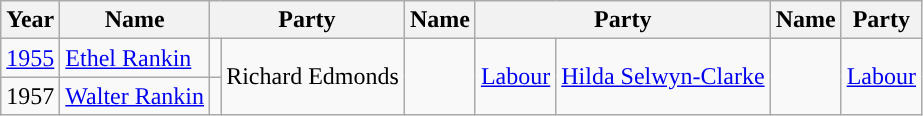<table class="wikitable">
<tr>
<th>Year</th>
<th>Name</th>
<th colspan=2>Party</th>
<th>Name</th>
<th colspan=2>Party</th>
<th>Name</th>
<th colspan=2>Party</th>
</tr>
<tr>
<td><a href='#'>1955</a></td>
<td><a href='#'>Ethel Rankin</a></td>
<td></td>
<td rowspan=2>Richard Edmonds</td>
<td rowspan=2 style="background-color: "></td>
<td rowspan=2><a href='#'>Labour</a></td>
<td rowspan=2><a href='#'>Hilda Selwyn-Clarke</a></td>
<td rowspan=2 style="background-color: "></td>
<td rowspan=2><a href='#'>Labour</a></td>
</tr>
<tr>
<td>1957</td>
<td><a href='#'>Walter Rankin</a></td>
<td></td>
</tr>
</table>
